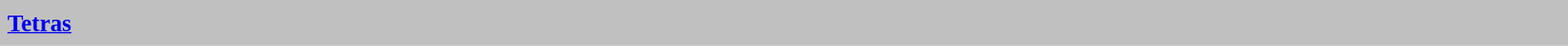<table cellspacing="4" width="100%" style="border:1px solid #C0C0C0; background:silver">
<tr>
<td height="25px" style="font-size:120%; text-align:left; background:silver"><strong><a href='#'>Tetras</a></strong></td>
</tr>
</table>
